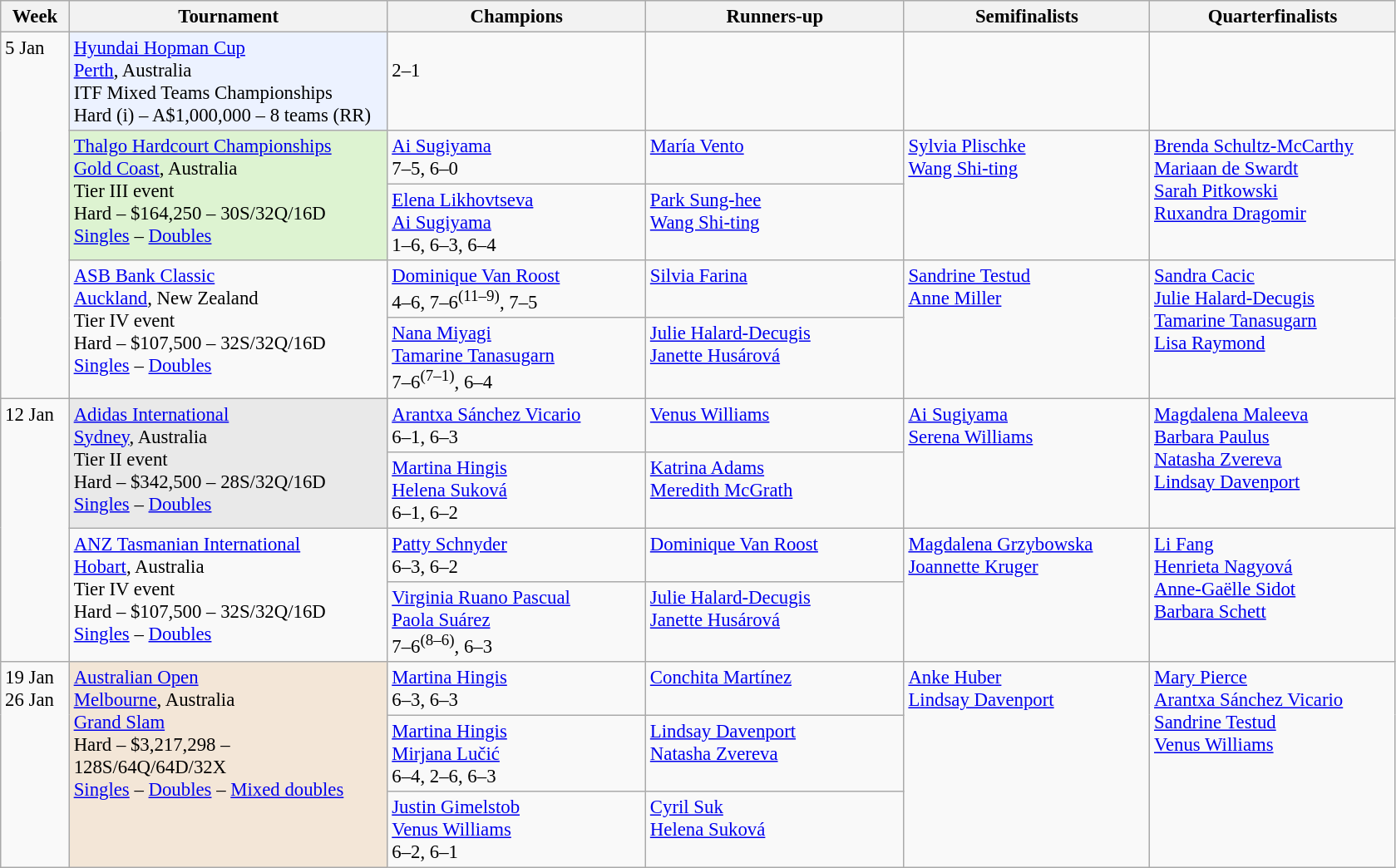<table class=wikitable style=font-size:95%>
<tr>
<th style="width:48px;">Week</th>
<th style="width:248px;">Tournament</th>
<th style="width:200px;">Champions</th>
<th style="width:200px;">Runners-up</th>
<th style="width:190px;">Semifinalists</th>
<th style="width:190px;">Quarterfinalists</th>
</tr>
<tr valign=top>
<td rowspan=5>5 Jan</td>
<td bgcolor=#ECF2FF><a href='#'>Hyundai Hopman Cup</a><br><a href='#'>Perth</a>, Australia<br>ITF Mixed Teams Championships<br>Hard (i) – A$1,000,000 – 8 teams (RR)</td>
<td><br>2–1</td>
<td></td>
<td><br><br></td>
<td><br><br></td>
</tr>
<tr valign="top">
<td rowspan=2 bgcolor=#DDF3D1><a href='#'>Thalgo Hardcourt Championships</a><br><a href='#'>Gold Coast</a>, Australia <br> Tier III event <br> Hard – $164,250 – 30S/32Q/16D<br> <a href='#'>Singles</a> – <a href='#'>Doubles</a></td>
<td> <a href='#'>Ai Sugiyama</a><br>7–5, 6–0</td>
<td> <a href='#'>María Vento</a></td>
<td rowspan=2>  <a href='#'>Sylvia Plischke</a><br> <a href='#'>Wang Shi-ting</a></td>
<td rowspan=2> <a href='#'>Brenda Schultz-McCarthy</a><br> <a href='#'>Mariaan de Swardt</a><br> <a href='#'>Sarah Pitkowski</a><br> <a href='#'>Ruxandra Dragomir</a></td>
</tr>
<tr valign="top">
<td> <a href='#'>Elena Likhovtseva</a> <br>  <a href='#'>Ai Sugiyama</a><br> 1–6, 6–3, 6–4</td>
<td> <a href='#'>Park Sung-hee</a> <br>  <a href='#'>Wang Shi-ting</a></td>
</tr>
<tr valign=top>
<td rowspan=2><a href='#'>ASB Bank Classic</a><br><a href='#'>Auckland</a>, New Zealand <br> Tier IV event <br> Hard – $107,500 – 32S/32Q/16D<br> <a href='#'>Singles</a> – <a href='#'>Doubles</a></td>
<td> <a href='#'>Dominique Van Roost</a><br>4–6, 7–6<sup>(11–9)</sup>, 7–5</td>
<td> <a href='#'>Silvia Farina</a></td>
<td rowspan=2>  <a href='#'>Sandrine Testud</a><br> <a href='#'>Anne Miller</a></td>
<td rowspan=2> <a href='#'>Sandra Cacic</a><br> <a href='#'>Julie Halard-Decugis</a><br> <a href='#'>Tamarine Tanasugarn</a><br> <a href='#'>Lisa Raymond</a></td>
</tr>
<tr valign="top">
<td> <a href='#'>Nana Miyagi</a> <br>  <a href='#'>Tamarine Tanasugarn</a><br> 7–6<sup>(7–1)</sup>, 6–4</td>
<td> <a href='#'>Julie Halard-Decugis</a> <br>  <a href='#'>Janette Husárová</a></td>
</tr>
<tr valign=top>
<td rowspan=4>12 Jan</td>
<td rowspan=2 bgcolor=#E9E9E9><a href='#'>Adidas International</a><br><a href='#'>Sydney</a>, Australia <br> Tier II event <br> Hard – $342,500 – 28S/32Q/16D<br> <a href='#'>Singles</a> – <a href='#'>Doubles</a></td>
<td> <a href='#'>Arantxa Sánchez Vicario</a><br>6–1, 6–3</td>
<td> <a href='#'>Venus Williams</a></td>
<td rowspan=2>  <a href='#'>Ai Sugiyama</a><br> <a href='#'>Serena Williams</a></td>
<td rowspan=2> <a href='#'>Magdalena Maleeva</a><br> <a href='#'>Barbara Paulus</a><br> <a href='#'>Natasha Zvereva</a><br> <a href='#'>Lindsay Davenport</a></td>
</tr>
<tr valign="top">
<td> <a href='#'>Martina Hingis</a> <br>  <a href='#'>Helena Suková</a><br> 6–1, 6–2</td>
<td> <a href='#'>Katrina Adams</a> <br>  <a href='#'>Meredith McGrath</a></td>
</tr>
<tr valign=top>
<td rowspan=2><a href='#'>ANZ Tasmanian International</a><br><a href='#'>Hobart</a>, Australia <br> Tier IV event <br> Hard – $107,500 – 32S/32Q/16D<br> <a href='#'>Singles</a> – <a href='#'>Doubles</a></td>
<td> <a href='#'>Patty Schnyder</a><br>6–3, 6–2</td>
<td> <a href='#'>Dominique Van Roost</a></td>
<td rowspan=2>  <a href='#'>Magdalena Grzybowska</a><br> <a href='#'>Joannette Kruger</a></td>
<td rowspan=2> <a href='#'>Li Fang</a><br> <a href='#'>Henrieta Nagyová</a><br> <a href='#'>Anne-Gaëlle Sidot</a><br> <a href='#'>Barbara Schett</a></td>
</tr>
<tr valign="top">
<td> <a href='#'>Virginia Ruano Pascual</a> <br>  <a href='#'>Paola Suárez</a><br> 7–6<sup>(8–6)</sup>, 6–3</td>
<td> <a href='#'>Julie Halard-Decugis</a> <br>  <a href='#'>Janette Husárová</a></td>
</tr>
<tr valign=top>
<td rowspan=3>19 Jan<br>26 Jan</td>
<td rowspan=3 bgcolor=#F3E6D7><a href='#'>Australian Open</a><br><a href='#'>Melbourne</a>, Australia <br> <a href='#'>Grand Slam</a> <br> Hard – $3,217,298 – 128S/64Q/64D/32X <br> <a href='#'>Singles</a> – <a href='#'>Doubles</a> – <a href='#'>Mixed doubles</a></td>
<td> <a href='#'>Martina Hingis</a><br>6–3, 6–3</td>
<td> <a href='#'>Conchita Martínez</a></td>
<td rowspan=3>  <a href='#'>Anke Huber</a><br> <a href='#'>Lindsay Davenport</a></td>
<td rowspan=3> <a href='#'>Mary Pierce</a><br> <a href='#'>Arantxa Sánchez Vicario</a><br> <a href='#'>Sandrine Testud</a><br> <a href='#'>Venus Williams</a></td>
</tr>
<tr valign=top>
<td> <a href='#'>Martina Hingis</a> <br>  <a href='#'>Mirjana Lučić</a><br> 6–4, 2–6, 6–3</td>
<td> <a href='#'>Lindsay Davenport</a> <br>  <a href='#'>Natasha Zvereva</a></td>
</tr>
<tr valign=top>
<td> <a href='#'>Justin Gimelstob</a> <br>  <a href='#'>Venus Williams</a><br>6–2, 6–1</td>
<td> <a href='#'>Cyril Suk</a> <br>  <a href='#'>Helena Suková</a></td>
</tr>
</table>
